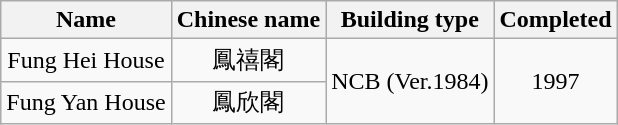<table class="wikitable" style="text-align: center">
<tr>
<th>Name</th>
<th>Chinese name</th>
<th>Building type</th>
<th>Completed</th>
</tr>
<tr>
<td>Fung Hei House</td>
<td>鳳禧閣</td>
<td rowspan="2">NCB (Ver.1984)</td>
<td rowspan="2">1997</td>
</tr>
<tr>
<td>Fung Yan House</td>
<td>鳳欣閣</td>
</tr>
</table>
